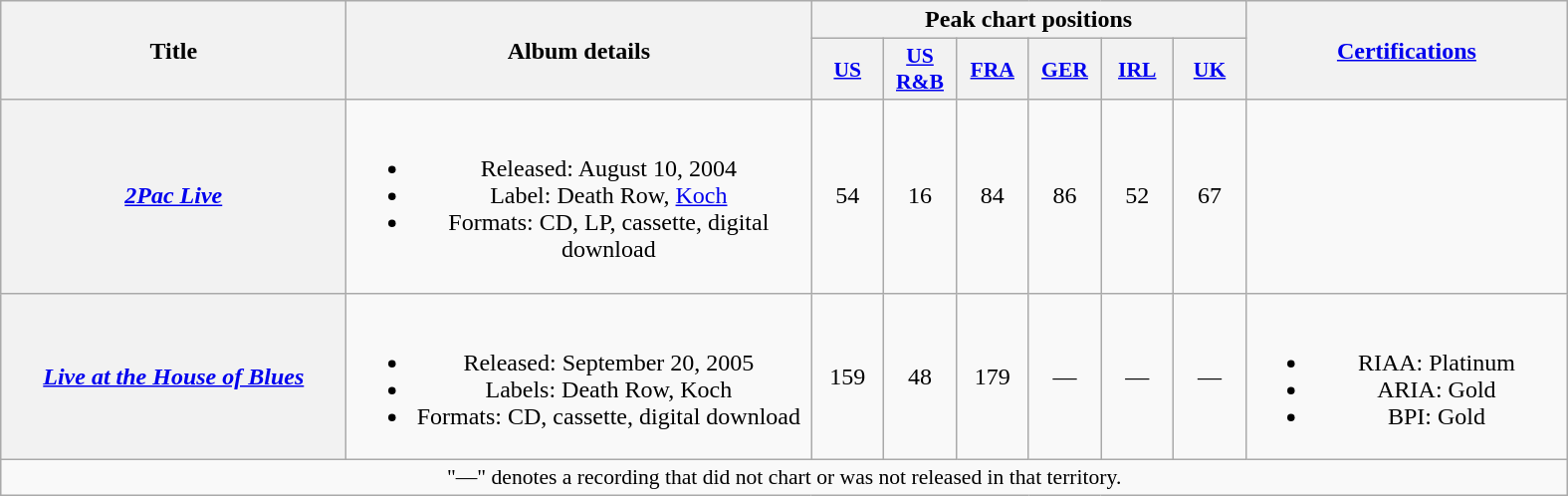<table class="wikitable plainrowheaders" style="text-align:center;">
<tr>
<th scope="col" rowspan="2" style="width:14em;">Title</th>
<th scope="col" rowspan="2" style="width:19em;">Album details</th>
<th scope="col" colspan="6">Peak chart positions</th>
<th scope="col" rowspan="2" style="width:13em;"><a href='#'>Certifications</a></th>
</tr>
<tr>
<th scope="col" style="width:2.9em;font-size:90%;"><a href='#'>US</a><br></th>
<th scope="col" style="width:2.9em;font-size:90%;"><a href='#'>US<br>R&B</a><br></th>
<th scope="col" style="width:2.9em;font-size:90%;"><a href='#'>FRA</a><br></th>
<th scope="col" style="width:2.9em;font-size:90%;"><a href='#'>GER</a><br></th>
<th scope="col" style="width:2.9em;font-size:90%;"><a href='#'>IRL</a><br></th>
<th scope="col" style="width:2.9em;font-size:90%;"><a href='#'>UK</a><br></th>
</tr>
<tr>
<th scope="row"><em><a href='#'>2Pac Live</a></em></th>
<td><br><ul><li>Released: August 10, 2004</li><li>Label: Death Row, <a href='#'>Koch</a></li><li>Formats: CD, LP, cassette, digital download</li></ul></td>
<td>54</td>
<td>16</td>
<td>84</td>
<td>86</td>
<td>52</td>
<td>67</td>
<td></td>
</tr>
<tr>
<th scope="row"><em><a href='#'>Live at the House of Blues</a></em></th>
<td><br><ul><li>Released: September 20, 2005</li><li>Labels: Death Row, Koch</li><li>Formats: CD, cassette, digital download</li></ul></td>
<td>159</td>
<td>48</td>
<td>179</td>
<td>—</td>
<td>—</td>
<td>—</td>
<td><br><ul><li>RIAA: Platinum</li><li>ARIA: Gold</li><li>BPI: Gold</li></ul></td>
</tr>
<tr>
<td colspan="14" style="font-size:90%">"—" denotes a recording that did not chart or was not released in that territory.</td>
</tr>
</table>
